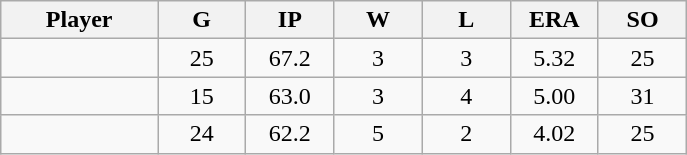<table class="wikitable sortable">
<tr>
<th bgcolor="#DDDDFF" width="16%">Player</th>
<th bgcolor="#DDDDFF" width="9%">G</th>
<th bgcolor="#DDDDFF" width="9%">IP</th>
<th bgcolor="#DDDDFF" width="9%">W</th>
<th bgcolor="#DDDDFF" width="9%">L</th>
<th bgcolor="#DDDDFF" width="9%">ERA</th>
<th bgcolor="#DDDDFF" width="9%">SO</th>
</tr>
<tr align="center">
<td></td>
<td>25</td>
<td>67.2</td>
<td>3</td>
<td>3</td>
<td>5.32</td>
<td>25</td>
</tr>
<tr align="center">
<td></td>
<td>15</td>
<td>63.0</td>
<td>3</td>
<td>4</td>
<td>5.00</td>
<td>31</td>
</tr>
<tr align="center">
<td></td>
<td>24</td>
<td>62.2</td>
<td>5</td>
<td>2</td>
<td>4.02</td>
<td>25</td>
</tr>
</table>
